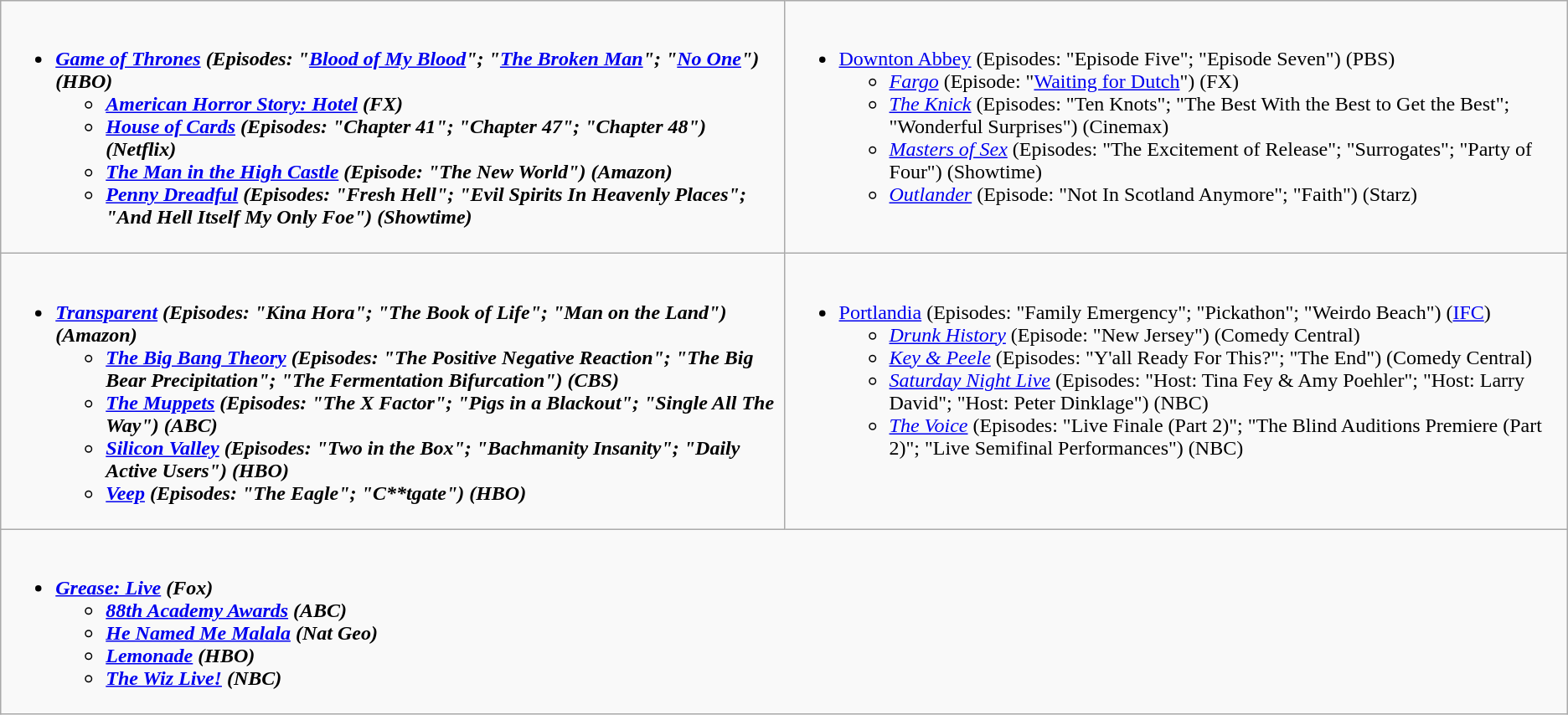<table class="wikitable">
<tr>
<td style="vertical-align:top;" width="50%"><br><ul><li><strong><em><a href='#'>Game of Thrones</a><em> (Episodes: "<a href='#'>Blood of My Blood</a>"; "<a href='#'>The Broken Man</a>"; "<a href='#'>No One</a>") (HBO)<strong><ul><li></em><a href='#'>American Horror Story: Hotel</a><em> (FX)</li><li></em><a href='#'>House of Cards</a><em> (Episodes: "Chapter 41"; "Chapter 47"; "Chapter 48") (Netflix)</li><li></em><a href='#'>The Man in the High Castle</a><em> (Episode: "The New World") (Amazon)</li><li></em><a href='#'>Penny Dreadful</a><em> (Episodes: "Fresh Hell"; "Evil Spirits In Heavenly Places"; "And Hell Itself My Only Foe") (Showtime)</li></ul></li></ul></td>
<td style="vertical-align:top;" width="50%"><br><ul><li></em></strong><a href='#'>Downton Abbey</a></em> (Episodes: "Episode Five"; "Episode Seven") (PBS)</strong><ul><li><em><a href='#'>Fargo</a></em> (Episode: "<a href='#'>Waiting for Dutch</a>") (FX)</li><li><em><a href='#'>The Knick</a></em> (Episodes: "Ten Knots"; "The Best With the Best to Get the Best"; "Wonderful Surprises") (Cinemax)</li><li><em><a href='#'>Masters of Sex</a></em> (Episodes: "The Excitement of Release"; "Surrogates"; "Party of Four") (Showtime)</li><li><em><a href='#'>Outlander</a></em> (Episode: "Not In Scotland Anymore"; "Faith") (Starz)</li></ul></li></ul></td>
</tr>
<tr>
<td style="vertical-align:top;" width="50%"><br><ul><li><strong><em><a href='#'>Transparent</a><em> (Episodes: "Kina Hora"; "The Book of Life"; "Man on the Land") (Amazon)<strong><ul><li></em><a href='#'>The Big Bang Theory</a><em> (Episodes: "The Positive Negative Reaction"; "The Big Bear Precipitation"; "The Fermentation Bifurcation") (CBS)</li><li></em><a href='#'>The Muppets</a><em> (Episodes: "The X Factor"; "Pigs in a Blackout"; "Single All The Way") (ABC)</li><li></em><a href='#'>Silicon Valley</a><em> (Episodes: "Two in the Box"; "Bachmanity Insanity"; "Daily Active Users") (HBO)</li><li></em><a href='#'>Veep</a><em> (Episodes: "The Eagle"; "C**tgate") (HBO)</li></ul></li></ul></td>
<td style="vertical-align:top;" width="50%"><br><ul><li></em></strong><a href='#'>Portlandia</a></em> (Episodes: "Family Emergency"; "Pickathon"; "Weirdo Beach") (<a href='#'>IFC</a>)</strong><ul><li><em><a href='#'>Drunk History</a></em> (Episode: "New Jersey") (Comedy Central)</li><li><em><a href='#'>Key & Peele</a></em> (Episodes: "Y'all Ready For This?"; "The End") (Comedy Central)</li><li><em><a href='#'>Saturday Night Live</a></em> (Episodes: "Host: Tina Fey & Amy Poehler"; "Host: Larry David"; "Host: Peter Dinklage") (NBC)</li><li><em><a href='#'>The Voice</a></em> (Episodes: "Live Finale (Part 2)"; "The Blind Auditions Premiere (Part 2)"; "Live Semifinal Performances") (NBC)</li></ul></li></ul></td>
</tr>
<tr>
<td style="vertical-align:top;" width="50%" colspan="2"><br><ul><li><strong><em><a href='#'>Grease: Live</a><em> (Fox)<strong><ul><li></em><a href='#'>88th Academy Awards</a><em> (ABC)</li><li></em><a href='#'>He Named Me Malala</a><em> (Nat Geo)</li><li></em><a href='#'>Lemonade</a><em> (HBO)</li><li></em><a href='#'>The Wiz Live!</a><em> (NBC)</li></ul></li></ul></td>
</tr>
</table>
